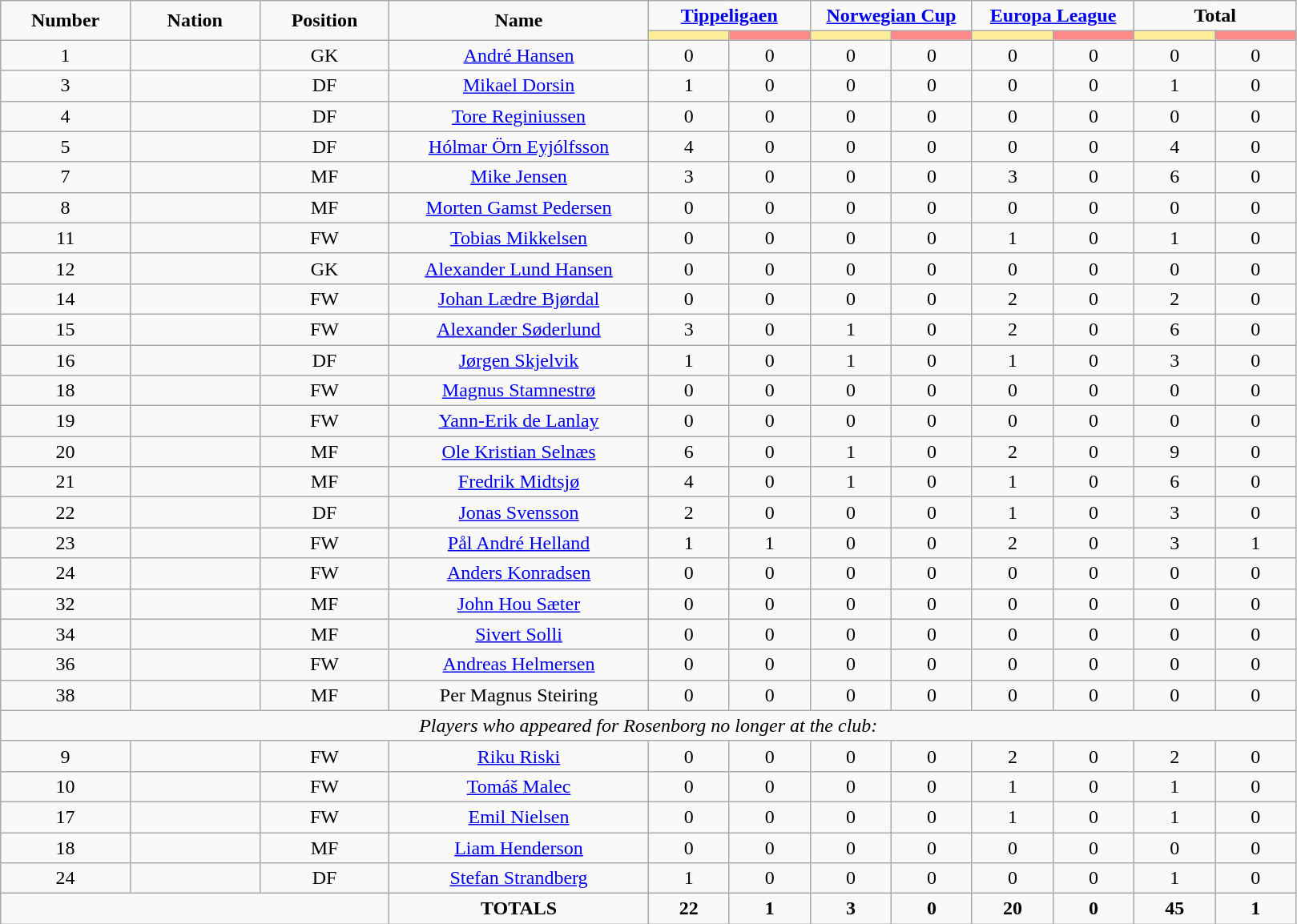<table class="wikitable" style="font-size: 100%; text-align: center;">
<tr>
<td rowspan="2" width="10%" align="center"><strong>Number</strong></td>
<td rowspan="2" width="10%" align="center"><strong>Nation</strong></td>
<td rowspan="2" width="10%" align="center"><strong>Position</strong></td>
<td rowspan="2" width="20%" align="center"><strong>Name</strong></td>
<td colspan="2" align="center"><strong><a href='#'>Tippeligaen</a></strong></td>
<td colspan="2" align="center"><strong><a href='#'>Norwegian Cup</a></strong></td>
<td colspan="2" align="center"><strong><a href='#'>Europa League</a></strong></td>
<td colspan="2" align="center"><strong>Total</strong></td>
</tr>
<tr>
<th width=60 style="background: #FFEE99"></th>
<th width=60 style="background: #FF8888"></th>
<th width=60 style="background: #FFEE99"></th>
<th width=60 style="background: #FF8888"></th>
<th width=60 style="background: #FFEE99"></th>
<th width=60 style="background: #FF8888"></th>
<th width=60 style="background: #FFEE99"></th>
<th width=60 style="background: #FF8888"></th>
</tr>
<tr>
<td>1</td>
<td></td>
<td>GK</td>
<td><a href='#'>André Hansen</a></td>
<td>0</td>
<td>0</td>
<td>0</td>
<td>0</td>
<td>0</td>
<td>0</td>
<td>0</td>
<td>0</td>
</tr>
<tr>
<td>3</td>
<td></td>
<td>DF</td>
<td><a href='#'>Mikael Dorsin</a></td>
<td>1</td>
<td>0</td>
<td>0</td>
<td>0</td>
<td>0</td>
<td>0</td>
<td>1</td>
<td>0</td>
</tr>
<tr>
<td>4</td>
<td></td>
<td>DF</td>
<td><a href='#'>Tore Reginiussen</a></td>
<td>0</td>
<td>0</td>
<td>0</td>
<td>0</td>
<td>0</td>
<td>0</td>
<td>0</td>
<td>0</td>
</tr>
<tr>
<td>5</td>
<td></td>
<td>DF</td>
<td><a href='#'>Hólmar Örn Eyjólfsson</a></td>
<td>4</td>
<td>0</td>
<td>0</td>
<td>0</td>
<td>0</td>
<td>0</td>
<td>4</td>
<td>0</td>
</tr>
<tr>
<td>7</td>
<td></td>
<td>MF</td>
<td><a href='#'>Mike Jensen</a></td>
<td>3</td>
<td>0</td>
<td>0</td>
<td>0</td>
<td>3</td>
<td>0</td>
<td>6</td>
<td>0</td>
</tr>
<tr>
<td>8</td>
<td></td>
<td>MF</td>
<td><a href='#'>Morten Gamst Pedersen</a></td>
<td>0</td>
<td>0</td>
<td>0</td>
<td>0</td>
<td>0</td>
<td>0</td>
<td>0</td>
<td>0</td>
</tr>
<tr>
<td>11</td>
<td></td>
<td>FW</td>
<td><a href='#'>Tobias Mikkelsen</a></td>
<td>0</td>
<td>0</td>
<td>0</td>
<td>0</td>
<td>1</td>
<td>0</td>
<td>1</td>
<td>0</td>
</tr>
<tr>
<td>12</td>
<td></td>
<td>GK</td>
<td><a href='#'>Alexander Lund Hansen</a></td>
<td>0</td>
<td>0</td>
<td>0</td>
<td>0</td>
<td>0</td>
<td>0</td>
<td>0</td>
<td>0</td>
</tr>
<tr>
<td>14</td>
<td></td>
<td>FW</td>
<td><a href='#'>Johan Lædre Bjørdal</a></td>
<td>0</td>
<td>0</td>
<td>0</td>
<td>0</td>
<td>2</td>
<td>0</td>
<td>2</td>
<td>0</td>
</tr>
<tr>
<td>15</td>
<td></td>
<td>FW</td>
<td><a href='#'>Alexander Søderlund</a></td>
<td>3</td>
<td>0</td>
<td>1</td>
<td>0</td>
<td>2</td>
<td>0</td>
<td>6</td>
<td>0</td>
</tr>
<tr>
<td>16</td>
<td></td>
<td>DF</td>
<td><a href='#'>Jørgen Skjelvik</a></td>
<td>1</td>
<td>0</td>
<td>1</td>
<td>0</td>
<td>1</td>
<td>0</td>
<td>3</td>
<td>0</td>
</tr>
<tr>
<td>18</td>
<td></td>
<td>FW</td>
<td><a href='#'>Magnus Stamnestrø</a></td>
<td>0</td>
<td>0</td>
<td>0</td>
<td>0</td>
<td>0</td>
<td>0</td>
<td>0</td>
<td>0</td>
</tr>
<tr>
<td>19</td>
<td></td>
<td>FW</td>
<td><a href='#'>Yann-Erik de Lanlay</a></td>
<td>0</td>
<td>0</td>
<td>0</td>
<td>0</td>
<td>0</td>
<td>0</td>
<td>0</td>
<td>0</td>
</tr>
<tr>
<td>20</td>
<td></td>
<td>MF</td>
<td><a href='#'>Ole Kristian Selnæs</a></td>
<td>6</td>
<td>0</td>
<td>1</td>
<td>0</td>
<td>2</td>
<td>0</td>
<td>9</td>
<td>0</td>
</tr>
<tr>
<td>21</td>
<td></td>
<td>MF</td>
<td><a href='#'>Fredrik Midtsjø</a></td>
<td>4</td>
<td>0</td>
<td>1</td>
<td>0</td>
<td>1</td>
<td>0</td>
<td>6</td>
<td>0</td>
</tr>
<tr>
<td>22</td>
<td></td>
<td>DF</td>
<td><a href='#'>Jonas Svensson</a></td>
<td>2</td>
<td>0</td>
<td>0</td>
<td>0</td>
<td>1</td>
<td>0</td>
<td>3</td>
<td>0</td>
</tr>
<tr>
<td>23</td>
<td></td>
<td>FW</td>
<td><a href='#'>Pål André Helland</a></td>
<td>1</td>
<td>1</td>
<td>0</td>
<td>0</td>
<td>2</td>
<td>0</td>
<td>3</td>
<td>1</td>
</tr>
<tr>
<td>24</td>
<td></td>
<td>FW</td>
<td><a href='#'>Anders Konradsen</a></td>
<td>0</td>
<td>0</td>
<td>0</td>
<td>0</td>
<td>0</td>
<td>0</td>
<td>0</td>
<td>0</td>
</tr>
<tr>
<td>32</td>
<td></td>
<td>MF</td>
<td><a href='#'>John Hou Sæter</a></td>
<td>0</td>
<td>0</td>
<td>0</td>
<td>0</td>
<td>0</td>
<td>0</td>
<td>0</td>
<td>0</td>
</tr>
<tr>
<td>34</td>
<td></td>
<td>MF</td>
<td><a href='#'>Sivert Solli</a></td>
<td>0</td>
<td>0</td>
<td>0</td>
<td>0</td>
<td>0</td>
<td>0</td>
<td>0</td>
<td>0</td>
</tr>
<tr>
<td>36</td>
<td></td>
<td>FW</td>
<td><a href='#'>Andreas Helmersen</a></td>
<td>0</td>
<td>0</td>
<td>0</td>
<td>0</td>
<td>0</td>
<td>0</td>
<td>0</td>
<td>0</td>
</tr>
<tr>
<td>38</td>
<td></td>
<td>MF</td>
<td>Per Magnus Steiring</td>
<td>0</td>
<td>0</td>
<td>0</td>
<td>0</td>
<td>0</td>
<td>0</td>
<td>0</td>
<td>0</td>
</tr>
<tr>
<td colspan="13"><em>Players who appeared for Rosenborg no longer at the club:</em></td>
</tr>
<tr>
<td>9</td>
<td></td>
<td>FW</td>
<td><a href='#'>Riku Riski</a></td>
<td>0</td>
<td>0</td>
<td>0</td>
<td>0</td>
<td>2</td>
<td>0</td>
<td>2</td>
<td>0</td>
</tr>
<tr>
<td>10</td>
<td></td>
<td>FW</td>
<td><a href='#'>Tomáš Malec</a></td>
<td>0</td>
<td>0</td>
<td>0</td>
<td>0</td>
<td>1</td>
<td>0</td>
<td>1</td>
<td>0</td>
</tr>
<tr>
<td>17</td>
<td></td>
<td>FW</td>
<td><a href='#'>Emil Nielsen</a></td>
<td>0</td>
<td>0</td>
<td>0</td>
<td>0</td>
<td>1</td>
<td>0</td>
<td>1</td>
<td>0</td>
</tr>
<tr>
<td>18</td>
<td></td>
<td>MF</td>
<td><a href='#'>Liam Henderson</a></td>
<td>0</td>
<td>0</td>
<td>0</td>
<td>0</td>
<td>0</td>
<td>0</td>
<td>0</td>
<td>0</td>
</tr>
<tr>
<td>24</td>
<td></td>
<td>DF</td>
<td><a href='#'>Stefan Strandberg</a></td>
<td>1</td>
<td>0</td>
<td>0</td>
<td>0</td>
<td>0</td>
<td>0</td>
<td>1</td>
<td>0</td>
</tr>
<tr>
<td colspan="3"></td>
<td><strong>TOTALS</strong></td>
<td><strong>22</strong></td>
<td><strong>1</strong></td>
<td><strong>3</strong></td>
<td><strong>0</strong></td>
<td><strong>20</strong></td>
<td><strong>0</strong></td>
<td><strong>45</strong></td>
<td><strong>1</strong></td>
</tr>
</table>
